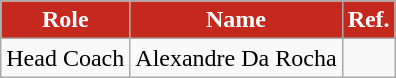<table class="wikitable">
<tr>
<th style="background:#C5281C;color:white">Role</th>
<th style="background:#C5281C;color:white">Name</th>
<th style="background:#C5281C;color:white">Ref.</th>
</tr>
<tr>
<td>Head Coach</td>
<td> Alexandre Da Rocha</td>
<td></td>
</tr>
</table>
